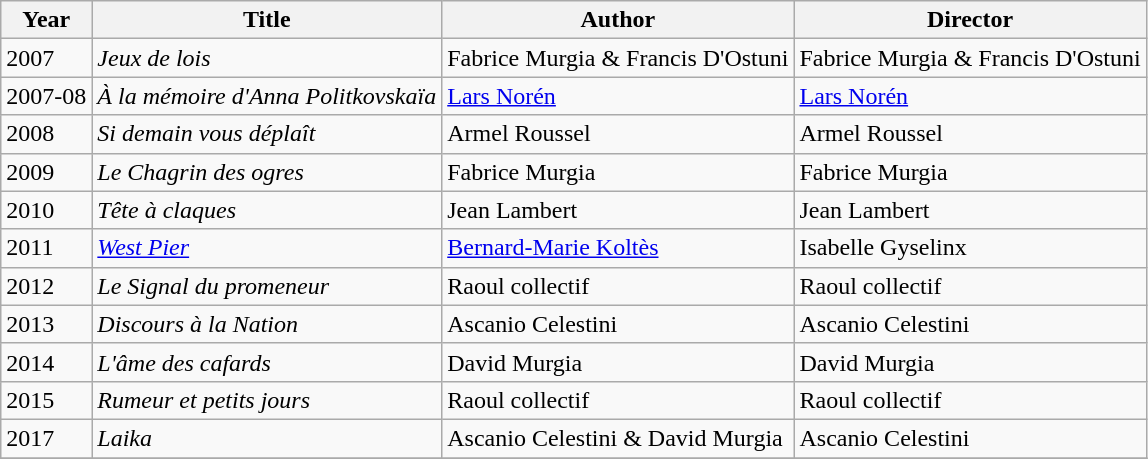<table class="wikitable">
<tr>
<th>Year</th>
<th>Title</th>
<th>Author</th>
<th>Director</th>
</tr>
<tr>
<td>2007</td>
<td><em>Jeux de lois</em></td>
<td>Fabrice Murgia & Francis D'Ostuni</td>
<td>Fabrice Murgia & Francis D'Ostuni</td>
</tr>
<tr>
<td>2007-08</td>
<td><em>À la mémoire d'Anna Politkovskaïa</em></td>
<td><a href='#'>Lars Norén</a></td>
<td><a href='#'>Lars Norén</a></td>
</tr>
<tr>
<td>2008</td>
<td><em>Si demain vous déplaît</em></td>
<td>Armel Roussel</td>
<td>Armel Roussel</td>
</tr>
<tr>
<td>2009</td>
<td><em>Le Chagrin des ogres</em></td>
<td>Fabrice Murgia</td>
<td>Fabrice Murgia</td>
</tr>
<tr>
<td>2010</td>
<td><em>Tête à claques</em></td>
<td>Jean Lambert</td>
<td>Jean Lambert</td>
</tr>
<tr>
<td>2011</td>
<td><em><a href='#'>West Pier</a></em></td>
<td><a href='#'>Bernard-Marie Koltès</a></td>
<td>Isabelle Gyselinx</td>
</tr>
<tr>
<td>2012</td>
<td><em>Le Signal du promeneur</em></td>
<td>Raoul collectif</td>
<td>Raoul collectif</td>
</tr>
<tr>
<td>2013</td>
<td><em>Discours à la Nation</em></td>
<td>Ascanio Celestini</td>
<td>Ascanio Celestini</td>
</tr>
<tr>
<td>2014</td>
<td><em>L'âme des cafards</em></td>
<td>David Murgia</td>
<td>David Murgia</td>
</tr>
<tr>
<td>2015</td>
<td><em>Rumeur et petits jours</em></td>
<td>Raoul collectif</td>
<td>Raoul collectif</td>
</tr>
<tr>
<td>2017</td>
<td><em>Laika</em></td>
<td>Ascanio Celestini & David Murgia</td>
<td>Ascanio Celestini</td>
</tr>
<tr>
</tr>
</table>
